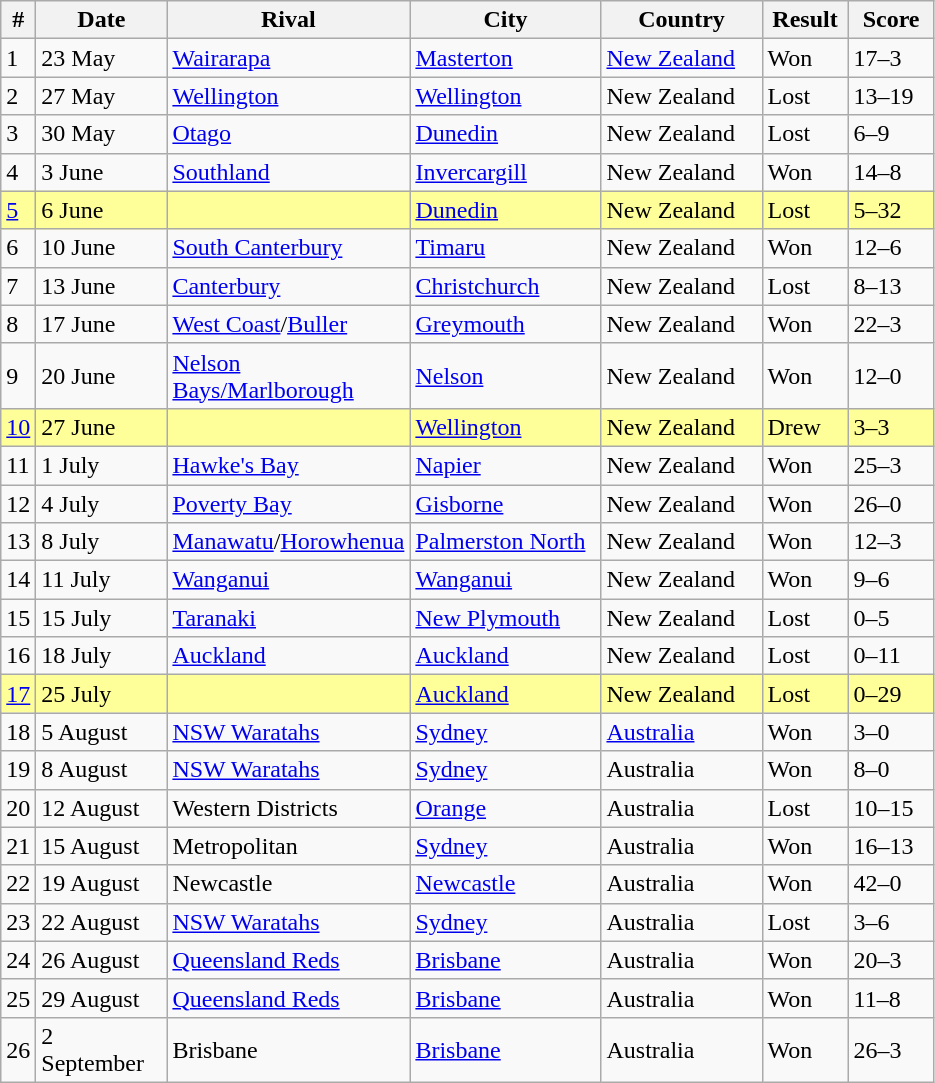<table class="wikitable sortable" style="text-align:left">
<tr>
<th>#</th>
<th width=80px>Date</th>
<th width=150px>Rival</th>
<th width=120px>City</th>
<th width=100px>Country</th>
<th width=50px>Result</th>
<th width=50px>Score</th>
</tr>
<tr>
<td>1</td>
<td>23 May</td>
<td><a href='#'>Wairarapa</a></td>
<td><a href='#'>Masterton</a></td>
<td><a href='#'>New Zealand</a></td>
<td>Won</td>
<td>17–3</td>
</tr>
<tr>
<td>2</td>
<td>27 May</td>
<td><a href='#'>Wellington</a></td>
<td><a href='#'>Wellington</a></td>
<td>New Zealand</td>
<td>Lost</td>
<td>13–19</td>
</tr>
<tr>
<td>3</td>
<td>30 May</td>
<td><a href='#'>Otago</a></td>
<td><a href='#'>Dunedin</a></td>
<td>New Zealand</td>
<td>Lost</td>
<td>6–9</td>
</tr>
<tr>
<td>4</td>
<td>3 June</td>
<td><a href='#'>Southland</a></td>
<td><a href='#'>Invercargill</a></td>
<td>New Zealand</td>
<td>Won</td>
<td>14–8</td>
</tr>
<tr bgcolor=#ffff99>
<td><a href='#'>5</a></td>
<td>6 June</td>
<td></td>
<td><a href='#'>Dunedin</a></td>
<td>New Zealand</td>
<td>Lost</td>
<td>5–32</td>
</tr>
<tr>
<td>6</td>
<td>10 June</td>
<td><a href='#'>South Canterbury</a></td>
<td><a href='#'>Timaru</a></td>
<td>New Zealand</td>
<td>Won</td>
<td>12–6</td>
</tr>
<tr>
<td>7</td>
<td>13 June</td>
<td><a href='#'>Canterbury</a></td>
<td><a href='#'>Christchurch</a></td>
<td>New Zealand</td>
<td>Lost</td>
<td>8–13</td>
</tr>
<tr>
<td>8</td>
<td>17 June</td>
<td><a href='#'>West Coast</a>/<a href='#'>Buller</a></td>
<td><a href='#'>Greymouth</a></td>
<td>New Zealand</td>
<td>Won</td>
<td>22–3</td>
</tr>
<tr>
<td>9</td>
<td>20 June</td>
<td><a href='#'>Nelson Bays/Marlborough</a></td>
<td><a href='#'>Nelson</a></td>
<td>New Zealand</td>
<td>Won</td>
<td>12–0</td>
</tr>
<tr bgcolor=#ffff99>
<td><a href='#'>10</a></td>
<td>27 June</td>
<td></td>
<td><a href='#'>Wellington</a></td>
<td>New Zealand</td>
<td>Drew</td>
<td>3–3</td>
</tr>
<tr>
<td>11</td>
<td>1 July</td>
<td><a href='#'>Hawke's Bay</a></td>
<td><a href='#'>Napier</a></td>
<td>New Zealand</td>
<td>Won</td>
<td>25–3</td>
</tr>
<tr>
<td>12</td>
<td>4 July</td>
<td><a href='#'>Poverty Bay</a></td>
<td><a href='#'>Gisborne</a></td>
<td>New Zealand</td>
<td>Won</td>
<td>26–0</td>
</tr>
<tr>
<td>13</td>
<td>8 July</td>
<td><a href='#'>Manawatu</a>/<a href='#'>Horowhenua</a></td>
<td><a href='#'>Palmerston North</a></td>
<td>New Zealand</td>
<td>Won</td>
<td>12–3</td>
</tr>
<tr>
<td>14</td>
<td>11 July</td>
<td><a href='#'>Wanganui</a></td>
<td><a href='#'>Wanganui</a></td>
<td>New Zealand</td>
<td>Won</td>
<td>9–6</td>
</tr>
<tr>
<td>15</td>
<td>15 July</td>
<td><a href='#'>Taranaki</a></td>
<td><a href='#'>New Plymouth</a></td>
<td>New Zealand</td>
<td>Lost</td>
<td>0–5</td>
</tr>
<tr>
<td>16</td>
<td>18 July</td>
<td><a href='#'>Auckland</a></td>
<td><a href='#'>Auckland</a></td>
<td>New Zealand</td>
<td>Lost</td>
<td>0–11</td>
</tr>
<tr bgcolor=#ffff99>
<td><a href='#'>17</a></td>
<td>25 July</td>
<td></td>
<td><a href='#'>Auckland</a></td>
<td>New Zealand</td>
<td>Lost</td>
<td>0–29</td>
</tr>
<tr>
<td>18</td>
<td>5 August</td>
<td><a href='#'>NSW Waratahs</a></td>
<td><a href='#'>Sydney</a></td>
<td><a href='#'>Australia</a></td>
<td>Won</td>
<td>3–0</td>
</tr>
<tr>
<td>19</td>
<td>8 August</td>
<td><a href='#'>NSW Waratahs</a></td>
<td><a href='#'>Sydney</a></td>
<td>Australia</td>
<td>Won</td>
<td>8–0</td>
</tr>
<tr>
<td>20</td>
<td>12 August</td>
<td>Western Districts</td>
<td><a href='#'>Orange</a></td>
<td>Australia</td>
<td>Lost</td>
<td>10–15</td>
</tr>
<tr>
<td>21</td>
<td>15 August</td>
<td>Metropolitan</td>
<td><a href='#'>Sydney</a></td>
<td>Australia</td>
<td>Won</td>
<td>16–13</td>
</tr>
<tr>
<td>22</td>
<td>19 August</td>
<td>Newcastle</td>
<td><a href='#'>Newcastle</a></td>
<td>Australia</td>
<td>Won</td>
<td>42–0</td>
</tr>
<tr>
<td>23</td>
<td>22 August</td>
<td><a href='#'>NSW Waratahs</a></td>
<td><a href='#'>Sydney</a></td>
<td>Australia</td>
<td>Lost</td>
<td>3–6</td>
</tr>
<tr>
<td>24</td>
<td>26 August</td>
<td><a href='#'>Queensland Reds</a></td>
<td><a href='#'>Brisbane</a></td>
<td>Australia</td>
<td>Won</td>
<td>20–3</td>
</tr>
<tr>
<td>25</td>
<td>29 August</td>
<td><a href='#'>Queensland Reds</a></td>
<td><a href='#'>Brisbane</a></td>
<td>Australia</td>
<td>Won</td>
<td>11–8</td>
</tr>
<tr>
<td>26</td>
<td>2 September</td>
<td>Brisbane</td>
<td><a href='#'>Brisbane</a></td>
<td>Australia</td>
<td>Won</td>
<td>26–3</td>
</tr>
</table>
